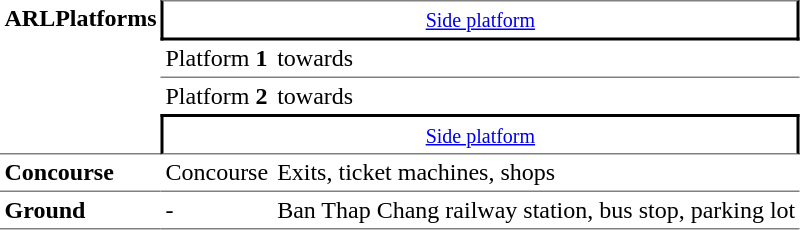<table border="0" cellspacing="0" cellpadding="3" table>
<tr>
<td rowspan="5" style="border-bottom:solid 1px gray;" valign="top"><strong>ARLPlatforms</strong></td>
</tr>
<tr>
<td colspan="2" style="border-top:solid 1px gray;border-right:solid 2px black;border-left:solid 2px black;border-bottom:solid 2px black;text-align:center;"><small><a href='#'>Side platform</a></small></td>
</tr>
<tr>
<td style="border-bottom:solid 1px gray;">Platform <span><strong>1</strong></span></td>
<td style="border-bottom:solid 1px gray;"> towards </td>
</tr>
<tr>
<td>Platform <span><strong>2</strong></span></td>
<td> towards </td>
</tr>
<tr>
<td colspan="2" style="border-top:solid 2px black;border-right:solid 2px black;border-left:solid 2px black;border-bottom:solid 1px gray;text-align:center;"><small><a href='#'>Side platform</a></small></td>
</tr>
<tr>
<td rowspan="1" style="border-bottom:solid 1px gray;" valign="top"><strong>Concourse</strong></td>
<td style="border-bottom:solid 1px gray;" valign="top">Concourse</td>
<td style="border-bottom:solid 1px gray;" valign="top">Exits, ticket machines, shops</td>
</tr>
<tr>
<td rowspan="1" style="border-bottom:solid 1px gray;" valign="top"><strong>Ground</strong></td>
<td style="border-bottom:solid 1px gray;" valign="top">-</td>
<td style="border-bottom:solid 1px gray;" valign="top">Ban Thap Chang railway station, bus stop, parking lot</td>
</tr>
</table>
